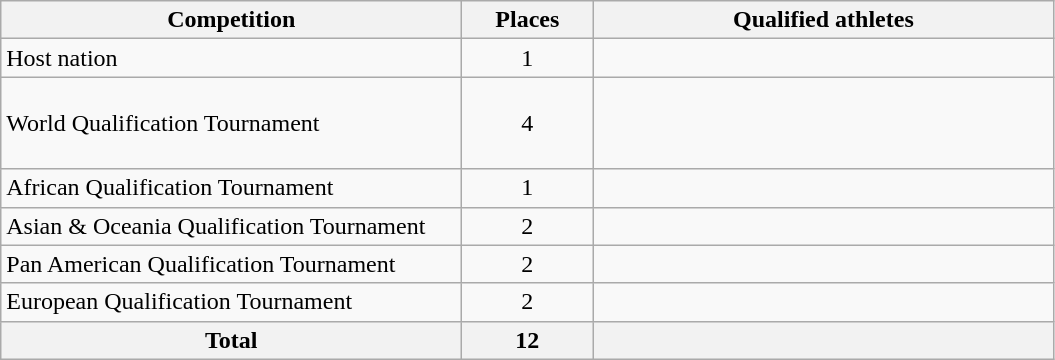<table class = "wikitable">
<tr>
<th width=300>Competition</th>
<th width=80>Places</th>
<th width=300>Qualified athletes</th>
</tr>
<tr>
<td>Host nation</td>
<td align="center">1</td>
<td></td>
</tr>
<tr>
<td>World Qualification Tournament</td>
<td align="center">4</td>
<td><br><br><br></td>
</tr>
<tr>
<td>African Qualification Tournament</td>
<td align="center">1</td>
<td></td>
</tr>
<tr>
<td>Asian & Oceania Qualification Tournament</td>
<td align="center">2</td>
<td><br></td>
</tr>
<tr>
<td>Pan American Qualification Tournament</td>
<td align="center">2</td>
<td><br></td>
</tr>
<tr>
<td>European Qualification Tournament</td>
<td align="center">2</td>
<td><br></td>
</tr>
<tr>
<th>Total</th>
<th>12</th>
<th></th>
</tr>
</table>
